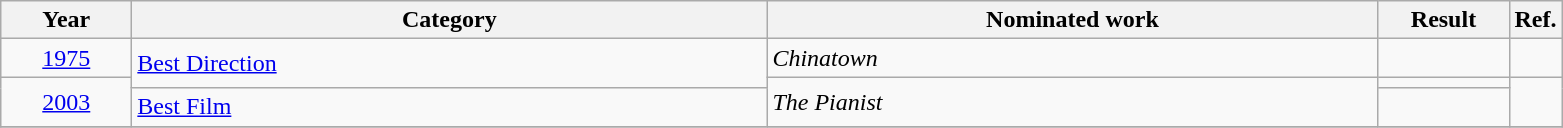<table class=wikitable>
<tr>
<th scope="col" style="width:5em;">Year</th>
<th scope="col" style="width:26em;">Category</th>
<th scope="col" style="width:25em;">Nominated work</th>
<th scope="col" style="width:5em;">Result</th>
<th>Ref.</th>
</tr>
<tr>
<td style="text-align:center;"><a href='#'>1975</a></td>
<td rowspan=2><a href='#'>Best Direction</a></td>
<td><em>Chinatown</em></td>
<td></td>
<td></td>
</tr>
<tr>
<td style="text-align:center;" rowspan=2><a href='#'>2003</a></td>
<td rowspan=2><em>The Pianist</em></td>
<td></td>
<td rowspan=2></td>
</tr>
<tr>
<td><a href='#'>Best Film</a></td>
<td></td>
</tr>
<tr>
</tr>
</table>
